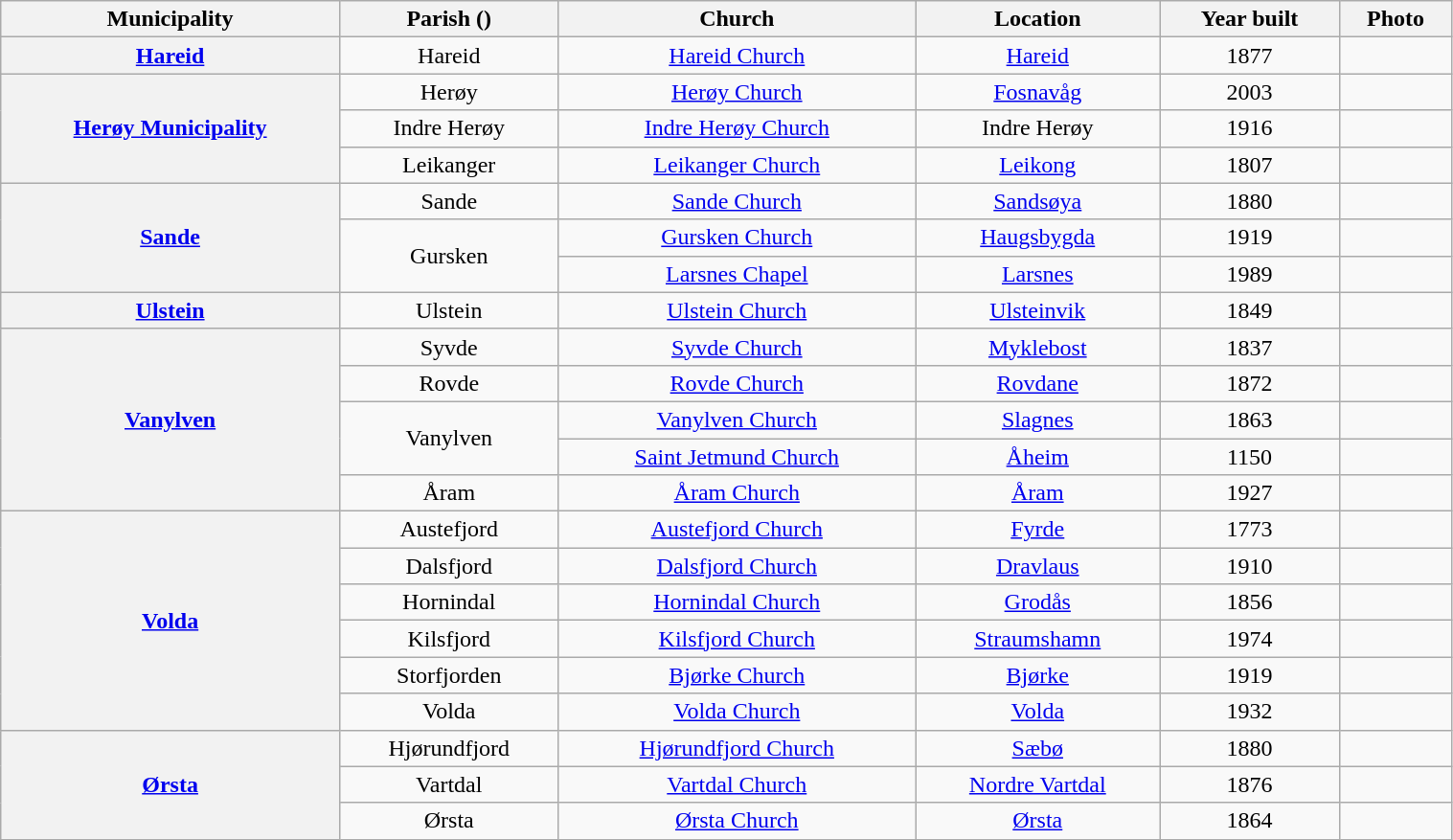<table class="wikitable" style="text-align: center; width: 80%;">
<tr>
<th>Municipality</th>
<th>Parish ()</th>
<th>Church</th>
<th>Location</th>
<th>Year built</th>
<th>Photo</th>
</tr>
<tr>
<th rowspan="1"><a href='#'>Hareid</a></th>
<td rowspan="1">Hareid</td>
<td><a href='#'>Hareid Church</a></td>
<td><a href='#'>Hareid</a></td>
<td>1877</td>
<td></td>
</tr>
<tr>
<th rowspan="3"><a href='#'>Herøy Municipality</a></th>
<td>Herøy</td>
<td><a href='#'>Herøy Church</a></td>
<td><a href='#'>Fosnavåg</a></td>
<td>2003</td>
<td></td>
</tr>
<tr>
<td>Indre Herøy</td>
<td><a href='#'>Indre Herøy Church</a></td>
<td>Indre Herøy</td>
<td>1916</td>
<td></td>
</tr>
<tr>
<td>Leikanger</td>
<td><a href='#'>Leikanger Church</a></td>
<td><a href='#'>Leikong</a></td>
<td>1807</td>
<td></td>
</tr>
<tr>
<th rowspan="3"><a href='#'>Sande</a></th>
<td>Sande</td>
<td><a href='#'>Sande Church</a></td>
<td><a href='#'>Sandsøya</a></td>
<td>1880</td>
<td></td>
</tr>
<tr>
<td rowspan="2">Gursken</td>
<td><a href='#'>Gursken Church</a></td>
<td><a href='#'>Haugsbygda</a></td>
<td>1919</td>
<td></td>
</tr>
<tr>
<td><a href='#'>Larsnes Chapel</a></td>
<td><a href='#'>Larsnes</a></td>
<td>1989</td>
<td></td>
</tr>
<tr>
<th rowspan="1"><a href='#'>Ulstein</a></th>
<td rowspan="1">Ulstein</td>
<td><a href='#'>Ulstein Church</a></td>
<td><a href='#'>Ulsteinvik</a></td>
<td>1849</td>
<td></td>
</tr>
<tr>
<th rowspan="5"><a href='#'>Vanylven</a></th>
<td>Syvde</td>
<td><a href='#'>Syvde Church</a></td>
<td><a href='#'>Myklebost</a></td>
<td>1837</td>
<td></td>
</tr>
<tr>
<td>Rovde</td>
<td><a href='#'>Rovde Church</a></td>
<td><a href='#'>Rovdane</a></td>
<td>1872</td>
<td></td>
</tr>
<tr>
<td rowspan="2">Vanylven</td>
<td><a href='#'>Vanylven Church</a></td>
<td><a href='#'>Slagnes</a></td>
<td>1863</td>
<td></td>
</tr>
<tr>
<td><a href='#'>Saint Jetmund Church</a></td>
<td><a href='#'>Åheim</a></td>
<td>1150</td>
<td></td>
</tr>
<tr>
<td>Åram</td>
<td><a href='#'>Åram Church</a></td>
<td><a href='#'>Åram</a></td>
<td>1927</td>
<td></td>
</tr>
<tr>
<th rowspan="6"><a href='#'>Volda</a></th>
<td>Austefjord</td>
<td><a href='#'>Austefjord Church</a></td>
<td><a href='#'>Fyrde</a></td>
<td>1773</td>
<td></td>
</tr>
<tr>
<td>Dalsfjord</td>
<td><a href='#'>Dalsfjord Church</a></td>
<td><a href='#'>Dravlaus</a></td>
<td>1910</td>
<td></td>
</tr>
<tr>
<td>Hornindal</td>
<td><a href='#'>Hornindal Church</a></td>
<td><a href='#'>Grodås</a></td>
<td>1856</td>
<td></td>
</tr>
<tr>
<td>Kilsfjord</td>
<td><a href='#'>Kilsfjord Church</a></td>
<td><a href='#'>Straumshamn</a></td>
<td>1974</td>
<td></td>
</tr>
<tr>
<td>Storfjorden</td>
<td><a href='#'>Bjørke Church</a></td>
<td><a href='#'>Bjørke</a></td>
<td>1919</td>
<td></td>
</tr>
<tr>
<td>Volda</td>
<td><a href='#'>Volda Church</a></td>
<td><a href='#'>Volda</a></td>
<td>1932</td>
<td></td>
</tr>
<tr>
<th rowspan="4"><a href='#'>Ørsta</a></th>
<td>Hjørundfjord</td>
<td><a href='#'>Hjørundfjord Church</a></td>
<td><a href='#'>Sæbø</a></td>
<td>1880</td>
<td></td>
</tr>
<tr>
<td>Vartdal</td>
<td><a href='#'>Vartdal Church</a></td>
<td><a href='#'>Nordre Vartdal</a></td>
<td>1876</td>
<td></td>
</tr>
<tr>
<td>Ørsta</td>
<td><a href='#'>Ørsta Church</a></td>
<td><a href='#'>Ørsta</a></td>
<td>1864</td>
<td></td>
</tr>
</table>
